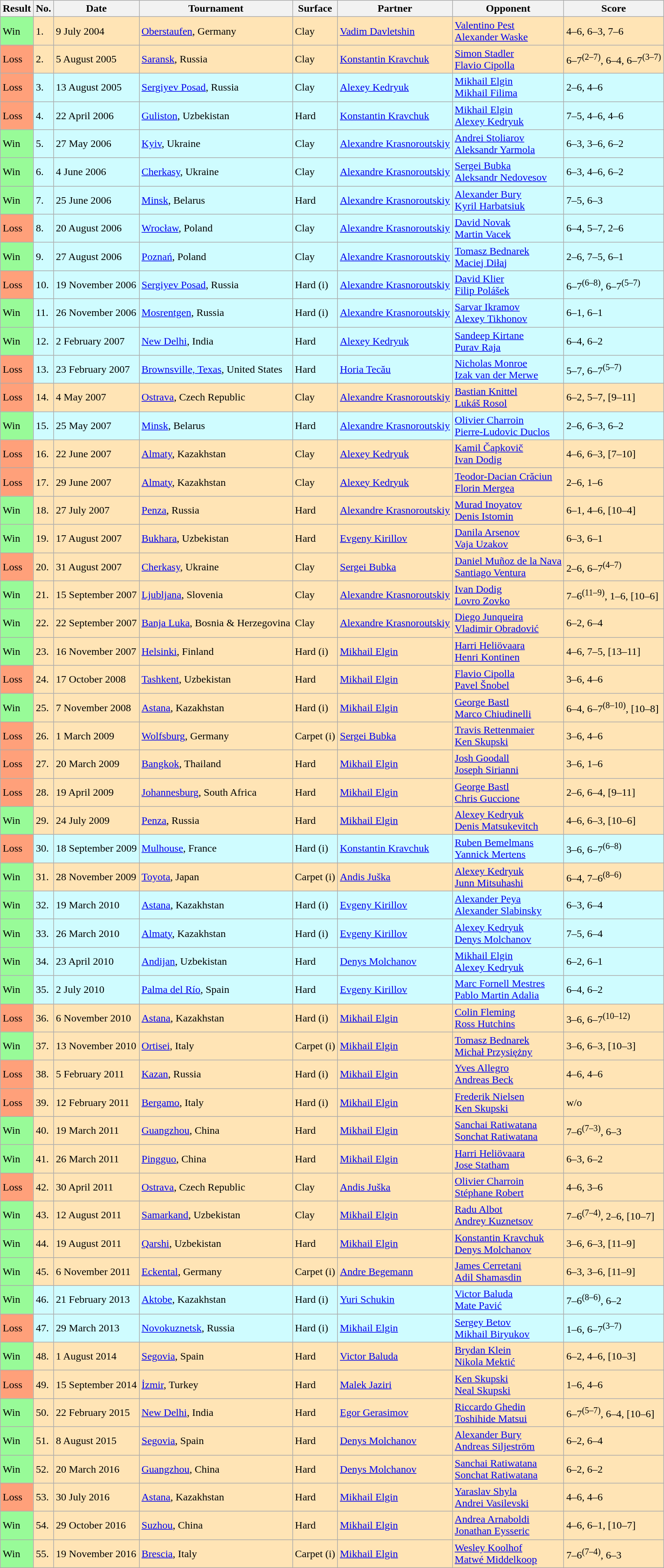<table class="sortable wikitable">
<tr>
<th>Result</th>
<th>No.</th>
<th>Date</th>
<th>Tournament</th>
<th>Surface</th>
<th>Partner</th>
<th>Opponent</th>
<th class="unsortable">Score</th>
</tr>
<tr bgcolor=moccasin>
<td style="background:#98fb98;">Win</td>
<td>1.</td>
<td>9 July 2004</td>
<td><a href='#'>Oberstaufen</a>, Germany</td>
<td>Clay</td>
<td> <a href='#'>Vadim Davletshin</a></td>
<td> <a href='#'>Valentino Pest</a><br> <a href='#'>Alexander Waske</a></td>
<td>4–6, 6–3, 7–6</td>
</tr>
<tr bgcolor=moccasin>
<td style="background:#ffa07a;">Loss</td>
<td>2.</td>
<td>5 August 2005</td>
<td><a href='#'>Saransk</a>, Russia</td>
<td>Clay</td>
<td> <a href='#'>Konstantin Kravchuk</a></td>
<td> <a href='#'>Simon Stadler</a><br> <a href='#'>Flavio Cipolla</a></td>
<td>6–7<sup>(2–7)</sup>, 6–4, 6–7<sup>(3–7)</sup></td>
</tr>
<tr bgcolor=CFFCFF>
<td style="background:#ffa07a;">Loss</td>
<td>3.</td>
<td>13 August 2005</td>
<td><a href='#'>Sergiyev Posad</a>, Russia</td>
<td>Clay</td>
<td> <a href='#'>Alexey Kedryuk</a></td>
<td> <a href='#'>Mikhail Elgin</a><br> <a href='#'>Mikhail Filima</a></td>
<td>2–6, 4–6</td>
</tr>
<tr bgcolor=CFFCFF>
<td style="background:#ffa07a;">Loss</td>
<td>4.</td>
<td>22 April 2006</td>
<td><a href='#'>Guliston</a>, Uzbekistan</td>
<td>Hard</td>
<td> <a href='#'>Konstantin Kravchuk</a></td>
<td> <a href='#'>Mikhail Elgin</a><br> <a href='#'>Alexey Kedryuk</a></td>
<td>7–5, 4–6, 4–6</td>
</tr>
<tr bgcolor=CFFCFF>
<td style="background:#98fb98;">Win</td>
<td>5.</td>
<td>27 May 2006</td>
<td><a href='#'>Kyiv</a>, Ukraine</td>
<td>Clay</td>
<td> <a href='#'>Alexandre Krasnoroutskiy</a></td>
<td> <a href='#'>Andrei Stoliarov</a><br> <a href='#'>Aleksandr Yarmola</a></td>
<td>6–3, 3–6, 6–2</td>
</tr>
<tr bgcolor=CFFCFF>
<td style="background:#98fb98;">Win</td>
<td>6.</td>
<td>4 June 2006</td>
<td><a href='#'>Cherkasy</a>, Ukraine</td>
<td>Clay</td>
<td> <a href='#'>Alexandre Krasnoroutskiy</a></td>
<td> <a href='#'>Sergei Bubka</a><br> <a href='#'>Aleksandr Nedovesov</a></td>
<td>6–3, 4–6, 6–2</td>
</tr>
<tr bgcolor=CFFCFF>
<td style="background:#98fb98;">Win</td>
<td>7.</td>
<td>25 June 2006</td>
<td><a href='#'>Minsk</a>, Belarus</td>
<td>Hard</td>
<td> <a href='#'>Alexandre Krasnoroutskiy</a></td>
<td> <a href='#'>Alexander Bury</a><br> <a href='#'>Kyril Harbatsiuk</a></td>
<td>7–5, 6–3</td>
</tr>
<tr bgcolor=CFFCFF>
<td style="background:#ffa07a;">Loss</td>
<td>8.</td>
<td>20 August 2006</td>
<td><a href='#'>Wrocław</a>, Poland</td>
<td>Clay</td>
<td> <a href='#'>Alexandre Krasnoroutskiy</a></td>
<td> <a href='#'>David Novak</a><br> <a href='#'>Martin Vacek</a></td>
<td>6–4, 5–7, 2–6</td>
</tr>
<tr bgcolor=CFFCFF>
<td style="background:#98fb98;">Win</td>
<td>9.</td>
<td>27 August 2006</td>
<td><a href='#'>Poznań</a>, Poland</td>
<td>Clay</td>
<td> <a href='#'>Alexandre Krasnoroutskiy</a></td>
<td> <a href='#'>Tomasz Bednarek</a><br> <a href='#'>Maciej Diłaj</a></td>
<td>2–6, 7–5, 6–1</td>
</tr>
<tr bgcolor=CFFCFF>
<td style="background:#ffa07a;">Loss</td>
<td>10.</td>
<td>19 November 2006</td>
<td><a href='#'>Sergiyev Posad</a>, Russia</td>
<td>Hard (i)</td>
<td> <a href='#'>Alexandre Krasnoroutskiy</a></td>
<td> <a href='#'>David Klier</a><br> <a href='#'>Filip Polášek</a></td>
<td>6–7<sup>(6–8)</sup>, 6–7<sup>(5–7)</sup></td>
</tr>
<tr bgcolor=CFFCFF>
<td style="background:#98fb98;">Win</td>
<td>11.</td>
<td>26 November 2006</td>
<td><a href='#'>Mosrentgen</a>, Russia</td>
<td>Hard (i)</td>
<td> <a href='#'>Alexandre Krasnoroutskiy</a></td>
<td> <a href='#'>Sarvar Ikramov</a><br> <a href='#'>Alexey Tikhonov</a></td>
<td>6–1, 6–1</td>
</tr>
<tr bgcolor=CFFCFF>
<td style="background:#98fb98;">Win</td>
<td>12.</td>
<td>2 February 2007</td>
<td><a href='#'>New Delhi</a>, India</td>
<td>Hard</td>
<td> <a href='#'>Alexey Kedryuk</a></td>
<td> <a href='#'>Sandeep Kirtane</a><br> <a href='#'>Purav Raja</a></td>
<td>6–4, 6–2</td>
</tr>
<tr bgcolor=CFFCFF>
<td style="background:#ffa07a;">Loss</td>
<td>13.</td>
<td>23 February 2007</td>
<td><a href='#'>Brownsville, Texas</a>, United States</td>
<td>Hard</td>
<td> <a href='#'>Horia Tecău</a></td>
<td> <a href='#'>Nicholas Monroe</a><br> <a href='#'>Izak van der Merwe</a></td>
<td>5–7, 6–7<sup>(5–7)</sup></td>
</tr>
<tr bgcolor=moccasin>
<td style="background:#ffa07a;">Loss</td>
<td>14.</td>
<td>4 May 2007</td>
<td><a href='#'>Ostrava</a>, Czech Republic</td>
<td>Clay</td>
<td> <a href='#'>Alexandre Krasnoroutskiy</a></td>
<td> <a href='#'>Bastian Knittel</a><br> <a href='#'>Lukáš Rosol</a></td>
<td>6–2, 5–7, [9–11]</td>
</tr>
<tr bgcolor=CFFCFF>
<td style="background:#98fb98;">Win</td>
<td>15.</td>
<td>25 May 2007</td>
<td><a href='#'>Minsk</a>, Belarus</td>
<td>Hard</td>
<td> <a href='#'>Alexandre Krasnoroutskiy</a></td>
<td> <a href='#'>Olivier Charroin</a><br> <a href='#'>Pierre-Ludovic Duclos</a></td>
<td>2–6, 6–3, 6–2</td>
</tr>
<tr bgcolor=moccasin>
<td style="background:#ffa07a;">Loss</td>
<td>16.</td>
<td>22 June 2007</td>
<td><a href='#'>Almaty</a>, Kazakhstan</td>
<td>Clay</td>
<td> <a href='#'>Alexey Kedryuk</a></td>
<td> <a href='#'>Kamil Čapkovič</a><br> <a href='#'>Ivan Dodig</a></td>
<td>4–6, 6–3, [7–10]</td>
</tr>
<tr bgcolor=moccasin>
<td style="background:#ffa07a;">Loss</td>
<td>17.</td>
<td>29 June 2007</td>
<td><a href='#'>Almaty</a>, Kazakhstan</td>
<td>Clay</td>
<td> <a href='#'>Alexey Kedryuk</a></td>
<td> <a href='#'>Teodor-Dacian Crăciun</a><br> <a href='#'>Florin Mergea</a></td>
<td>2–6, 1–6</td>
</tr>
<tr bgcolor=moccasin>
<td style="background:#98fb98;">Win</td>
<td>18.</td>
<td>27 July 2007</td>
<td><a href='#'>Penza</a>, Russia</td>
<td>Hard</td>
<td> <a href='#'>Alexandre Krasnoroutskiy</a></td>
<td> <a href='#'>Murad Inoyatov</a><br> <a href='#'>Denis Istomin</a></td>
<td>6–1, 4–6, [10–4]</td>
</tr>
<tr bgcolor=moccasin>
<td style="background:#98fb98;">Win</td>
<td>19.</td>
<td>17 August 2007</td>
<td><a href='#'>Bukhara</a>, Uzbekistan</td>
<td>Hard</td>
<td> <a href='#'>Evgeny Kirillov</a></td>
<td> <a href='#'>Danila Arsenov</a><br> <a href='#'>Vaja Uzakov</a></td>
<td>6–3, 6–1</td>
</tr>
<tr bgcolor=moccasin>
<td style="background:#ffa07a;">Loss</td>
<td>20.</td>
<td>31 August 2007</td>
<td><a href='#'>Cherkasy</a>, Ukraine</td>
<td>Clay</td>
<td> <a href='#'>Sergei Bubka</a></td>
<td> <a href='#'>Daniel Muñoz de la Nava</a><br> <a href='#'>Santiago Ventura</a></td>
<td>2–6, 6–7<sup>(4–7)</sup></td>
</tr>
<tr bgcolor=moccasin>
<td style="background:#98fb98;">Win</td>
<td>21.</td>
<td>15 September 2007</td>
<td><a href='#'>Ljubljana</a>, Slovenia</td>
<td>Clay</td>
<td> <a href='#'>Alexandre Krasnoroutskiy</a></td>
<td> <a href='#'>Ivan Dodig</a><br> <a href='#'>Lovro Zovko</a></td>
<td>7–6<sup>(11–9)</sup>, 1–6, [10–6]</td>
</tr>
<tr bgcolor=moccasin>
<td style="background:#98fb98;">Win</td>
<td>22.</td>
<td>22 September 2007</td>
<td><a href='#'>Banja Luka</a>, Bosnia & Herzegovina</td>
<td>Clay</td>
<td> <a href='#'>Alexandre Krasnoroutskiy</a></td>
<td> <a href='#'>Diego Junqueira</a><br> <a href='#'>Vladimir Obradović</a></td>
<td>6–2, 6–4</td>
</tr>
<tr bgcolor=moccasin>
<td style="background:#98fb98;">Win</td>
<td>23.</td>
<td>16 November 2007</td>
<td><a href='#'>Helsinki</a>, Finland</td>
<td>Hard (i)</td>
<td> <a href='#'>Mikhail Elgin</a></td>
<td> <a href='#'>Harri Heliövaara</a><br> <a href='#'>Henri Kontinen</a></td>
<td>4–6, 7–5, [13–11]</td>
</tr>
<tr bgcolor=moccasin>
<td style="background:#ffa07a;">Loss</td>
<td>24.</td>
<td>17 October 2008</td>
<td><a href='#'>Tashkent</a>, Uzbekistan</td>
<td>Hard</td>
<td> <a href='#'>Mikhail Elgin</a></td>
<td> <a href='#'>Flavio Cipolla</a><br> <a href='#'>Pavel Šnobel</a></td>
<td>3–6, 4–6</td>
</tr>
<tr bgcolor=moccasin>
<td style="background:#98fb98;">Win</td>
<td>25.</td>
<td>7 November 2008</td>
<td><a href='#'>Astana</a>, Kazakhstan</td>
<td>Hard (i)</td>
<td> <a href='#'>Mikhail Elgin</a></td>
<td> <a href='#'>George Bastl</a><br> <a href='#'>Marco Chiudinelli</a></td>
<td>6–4, 6–7<sup>(8–10)</sup>, [10–8]</td>
</tr>
<tr bgcolor=moccasin>
<td style="background:#ffa07a;">Loss</td>
<td>26.</td>
<td>1 March 2009</td>
<td><a href='#'>Wolfsburg</a>, Germany</td>
<td>Carpet (i)</td>
<td> <a href='#'>Sergei Bubka</a></td>
<td> <a href='#'>Travis Rettenmaier</a><br> <a href='#'>Ken Skupski</a></td>
<td>3–6, 4–6</td>
</tr>
<tr bgcolor=moccasin>
<td style="background:#ffa07a;">Loss</td>
<td>27.</td>
<td>20 March 2009</td>
<td><a href='#'>Bangkok</a>, Thailand</td>
<td>Hard</td>
<td> <a href='#'>Mikhail Elgin</a></td>
<td> <a href='#'>Josh Goodall</a><br> <a href='#'>Joseph Sirianni</a></td>
<td>3–6, 1–6</td>
</tr>
<tr bgcolor=moccasin>
<td style="background:#ffa07a;">Loss</td>
<td>28.</td>
<td>19 April 2009</td>
<td><a href='#'>Johannesburg</a>, South Africa</td>
<td>Hard</td>
<td> <a href='#'>Mikhail Elgin</a></td>
<td> <a href='#'>George Bastl</a><br> <a href='#'>Chris Guccione</a></td>
<td>2–6, 6–4, [9–11]</td>
</tr>
<tr bgcolor=moccasin>
<td style="background:#98fb98;">Win</td>
<td>29.</td>
<td>24 July 2009</td>
<td><a href='#'>Penza</a>, Russia</td>
<td>Hard</td>
<td> <a href='#'>Mikhail Elgin</a></td>
<td> <a href='#'>Alexey Kedryuk</a><br> <a href='#'>Denis Matsukevitch</a></td>
<td>4–6, 6–3, [10–6]</td>
</tr>
<tr bgcolor=CFFCFF>
<td style="background:#ffa07a;">Loss</td>
<td>30.</td>
<td>18 September 2009</td>
<td><a href='#'>Mulhouse</a>, France</td>
<td>Hard (i)</td>
<td> <a href='#'>Konstantin Kravchuk</a></td>
<td> <a href='#'>Ruben Bemelmans</a><br> <a href='#'>Yannick Mertens</a></td>
<td>3–6, 6–7<sup>(6–8)</sup></td>
</tr>
<tr bgcolor=moccasin>
<td style="background:#98fb98;">Win</td>
<td>31.</td>
<td>28 November 2009</td>
<td><a href='#'>Toyota</a>, Japan</td>
<td>Carpet (i)</td>
<td> <a href='#'>Andis Juška</a></td>
<td> <a href='#'>Alexey Kedryuk</a><br> <a href='#'>Junn Mitsuhashi</a></td>
<td>6–4, 7–6<sup>(8–6)</sup></td>
</tr>
<tr bgcolor=CFFCFF>
<td style="background:#98fb98;">Win</td>
<td>32.</td>
<td>19 March 2010</td>
<td><a href='#'>Astana</a>, Kazakhstan</td>
<td>Hard (i)</td>
<td> <a href='#'>Evgeny Kirillov</a></td>
<td> <a href='#'>Alexander Peya</a><br> <a href='#'>Alexander Slabinsky</a></td>
<td>6–3, 6–4</td>
</tr>
<tr bgcolor=CFFCFF>
<td style="background:#98fb98;">Win</td>
<td>33.</td>
<td>26 March 2010</td>
<td><a href='#'>Almaty</a>, Kazakhstan</td>
<td>Hard (i)</td>
<td> <a href='#'>Evgeny Kirillov</a></td>
<td> <a href='#'>Alexey Kedryuk</a><br> <a href='#'>Denys Molchanov</a></td>
<td>7–5, 6–4</td>
</tr>
<tr bgcolor=CFFCFF>
<td style="background:#98fb98;">Win</td>
<td>34.</td>
<td>23 April 2010</td>
<td><a href='#'>Andijan</a>, Uzbekistan</td>
<td>Hard</td>
<td> <a href='#'>Denys Molchanov</a></td>
<td> <a href='#'>Mikhail Elgin</a><br> <a href='#'>Alexey Kedryuk</a></td>
<td>6–2, 6–1</td>
</tr>
<tr bgcolor=CFFCFF>
<td style="background:#98fb98;">Win</td>
<td>35.</td>
<td>2 July 2010</td>
<td><a href='#'>Palma del Río</a>, Spain</td>
<td>Hard</td>
<td> <a href='#'>Evgeny Kirillov</a></td>
<td> <a href='#'>Marc Fornell Mestres</a><br> <a href='#'>Pablo Martin Adalia</a></td>
<td>6–4, 6–2</td>
</tr>
<tr bgcolor=moccasin>
<td style="background:#ffa07a;">Loss</td>
<td>36.</td>
<td>6 November 2010</td>
<td><a href='#'>Astana</a>, Kazakhstan</td>
<td>Hard (i)</td>
<td> <a href='#'>Mikhail Elgin</a></td>
<td> <a href='#'>Colin Fleming</a><br> <a href='#'>Ross Hutchins</a></td>
<td>3–6, 6–7<sup>(10–12)</sup></td>
</tr>
<tr bgcolor=moccasin>
<td style="background:#98fb98;">Win</td>
<td>37.</td>
<td>13 November 2010</td>
<td><a href='#'>Ortisei</a>, Italy</td>
<td>Carpet (i)</td>
<td> <a href='#'>Mikhail Elgin</a></td>
<td> <a href='#'>Tomasz Bednarek</a><br> <a href='#'>Michał Przysiężny</a></td>
<td>3–6, 6–3, [10–3]</td>
</tr>
<tr bgcolor=moccasin>
<td style="background:#ffa07a;">Loss</td>
<td>38.</td>
<td>5 February 2011</td>
<td><a href='#'>Kazan</a>, Russia</td>
<td>Hard (i)</td>
<td> <a href='#'>Mikhail Elgin</a></td>
<td> <a href='#'>Yves Allegro</a><br> <a href='#'>Andreas Beck</a></td>
<td>4–6, 4–6</td>
</tr>
<tr bgcolor=moccasin>
<td style="background:#ffa07a;">Loss</td>
<td>39.</td>
<td>12 February 2011</td>
<td><a href='#'>Bergamo</a>, Italy</td>
<td>Hard (i)</td>
<td> <a href='#'>Mikhail Elgin</a></td>
<td> <a href='#'>Frederik Nielsen</a><br> <a href='#'>Ken Skupski</a></td>
<td>w/o</td>
</tr>
<tr bgcolor=moccasin>
<td style="background:#98fb98;">Win</td>
<td>40.</td>
<td>19 March 2011</td>
<td><a href='#'>Guangzhou</a>, China</td>
<td>Hard</td>
<td> <a href='#'>Mikhail Elgin</a></td>
<td> <a href='#'>Sanchai Ratiwatana</a><br> <a href='#'>Sonchat Ratiwatana</a></td>
<td>7–6<sup>(7–3)</sup>, 6–3</td>
</tr>
<tr bgcolor=moccasin>
<td style="background:#98fb98;">Win</td>
<td>41.</td>
<td>26 March 2011</td>
<td><a href='#'>Pingguo</a>, China</td>
<td>Hard</td>
<td> <a href='#'>Mikhail Elgin</a></td>
<td> <a href='#'>Harri Heliövaara</a><br> <a href='#'>Jose Statham</a></td>
<td>6–3, 6–2</td>
</tr>
<tr bgcolor=moccasin>
<td style="background:#ffa07a;">Loss</td>
<td>42.</td>
<td>30 April 2011</td>
<td><a href='#'>Ostrava</a>, Czech Republic</td>
<td>Clay</td>
<td> <a href='#'>Andis Juška</a></td>
<td> <a href='#'>Olivier Charroin</a><br> <a href='#'>Stéphane Robert</a></td>
<td>4–6, 3–6</td>
</tr>
<tr bgcolor=moccasin>
<td style="background:#98fb98;">Win</td>
<td>43.</td>
<td>12 August 2011</td>
<td><a href='#'>Samarkand</a>, Uzbekistan</td>
<td>Clay</td>
<td> <a href='#'>Mikhail Elgin</a></td>
<td> <a href='#'>Radu Albot</a><br> <a href='#'>Andrey Kuznetsov</a></td>
<td>7–6<sup>(7–4)</sup>, 2–6, [10–7]</td>
</tr>
<tr bgcolor=moccasin>
<td style="background:#98fb98;">Win</td>
<td>44.</td>
<td>19 August 2011</td>
<td><a href='#'>Qarshi</a>, Uzbekistan</td>
<td>Hard</td>
<td> <a href='#'>Mikhail Elgin</a></td>
<td> <a href='#'>Konstantin Kravchuk</a><br> <a href='#'>Denys Molchanov</a></td>
<td>3–6, 6–3, [11–9]</td>
</tr>
<tr bgcolor=moccasin>
<td style="background:#98fb98;">Win</td>
<td>45.</td>
<td>6 November 2011</td>
<td><a href='#'>Eckental</a>, Germany</td>
<td>Carpet (i)</td>
<td> <a href='#'>Andre Begemann</a></td>
<td> <a href='#'>James Cerretani</a><br> <a href='#'>Adil Shamasdin</a></td>
<td>6–3, 3–6, [11–9]</td>
</tr>
<tr bgcolor=CFFCFF>
<td style="background:#98fb98;">Win</td>
<td>46.</td>
<td>21 February 2013</td>
<td><a href='#'>Aktobe</a>, Kazakhstan</td>
<td>Hard (i)</td>
<td> <a href='#'>Yuri Schukin</a></td>
<td> <a href='#'>Victor Baluda</a><br> <a href='#'>Mate Pavić</a></td>
<td>7–6<sup>(8–6)</sup>, 6–2</td>
</tr>
<tr bgcolor=CFFCFF>
<td style="background:#ffa07a;">Loss</td>
<td>47.</td>
<td>29 March 2013</td>
<td><a href='#'>Novokuznetsk</a>, Russia</td>
<td>Hard (i)</td>
<td> <a href='#'>Mikhail Elgin</a></td>
<td> <a href='#'>Sergey Betov</a><br> <a href='#'>Mikhail Biryukov</a></td>
<td>1–6, 6–7<sup>(3–7)</sup></td>
</tr>
<tr bgcolor=moccasin>
<td style="background:#98fb98;">Win</td>
<td>48.</td>
<td>1 August 2014</td>
<td><a href='#'>Segovia</a>, Spain</td>
<td>Hard</td>
<td> <a href='#'>Victor Baluda</a></td>
<td> <a href='#'>Brydan Klein</a><br> <a href='#'>Nikola Mektić</a></td>
<td>6–2, 4–6, [10–3]</td>
</tr>
<tr bgcolor=moccasin>
<td style="background:#ffa07a;">Loss</td>
<td>49.</td>
<td>15 September 2014</td>
<td><a href='#'>İzmir</a>, Turkey</td>
<td>Hard</td>
<td> <a href='#'>Malek Jaziri</a></td>
<td> <a href='#'>Ken Skupski</a><br> <a href='#'>Neal Skupski</a></td>
<td>1–6, 4–6</td>
</tr>
<tr bgcolor=moccasin>
<td style="background:#98fb98;">Win</td>
<td>50.</td>
<td>22 February 2015</td>
<td><a href='#'>New Delhi</a>, India</td>
<td>Hard</td>
<td> <a href='#'>Egor Gerasimov</a></td>
<td> <a href='#'>Riccardo Ghedin</a><br> <a href='#'>Toshihide Matsui</a></td>
<td>6–7<sup>(5–7)</sup>, 6–4, [10–6]</td>
</tr>
<tr bgcolor=moccasin>
<td style="background:#98fb98;">Win</td>
<td>51.</td>
<td>8 August 2015</td>
<td><a href='#'>Segovia</a>, Spain</td>
<td>Hard</td>
<td> <a href='#'>Denys Molchanov</a></td>
<td> <a href='#'>Alexander Bury</a><br> <a href='#'>Andreas Siljeström</a></td>
<td>6–2, 6–4</td>
</tr>
<tr bgcolor=moccasin>
<td style="background:#98fb98;">Win</td>
<td>52.</td>
<td>20 March 2016</td>
<td><a href='#'>Guangzhou</a>, China</td>
<td>Hard</td>
<td> <a href='#'>Denys Molchanov</a></td>
<td> <a href='#'>Sanchai Ratiwatana</a><br> <a href='#'>Sonchat Ratiwatana</a></td>
<td>6–2, 6–2</td>
</tr>
<tr bgcolor=moccasin>
<td style="background:#ffa07a;">Loss</td>
<td>53.</td>
<td>30 July 2016</td>
<td><a href='#'>Astana</a>, Kazakhstan</td>
<td>Hard</td>
<td> <a href='#'>Mikhail Elgin</a></td>
<td> <a href='#'>Yaraslav Shyla</a><br> <a href='#'>Andrei Vasilevski</a></td>
<td>4–6, 4–6</td>
</tr>
<tr bgcolor=moccasin>
<td style="background:#98fb98;">Win</td>
<td>54.</td>
<td>29 October 2016</td>
<td><a href='#'>Suzhou</a>, China</td>
<td>Hard</td>
<td> <a href='#'>Mikhail Elgin</a></td>
<td> <a href='#'>Andrea Arnaboldi</a><br> <a href='#'>Jonathan Eysseric</a></td>
<td>4–6, 6–1, [10–7]</td>
</tr>
<tr bgcolor=moccasin>
<td style="background:#98fb98;">Win</td>
<td>55.</td>
<td>19 November 2016</td>
<td><a href='#'>Brescia</a>, Italy</td>
<td>Carpet (i)</td>
<td> <a href='#'>Mikhail Elgin</a></td>
<td> <a href='#'>Wesley Koolhof</a><br> <a href='#'>Matwé Middelkoop</a></td>
<td>7–6<sup>(7–4)</sup>, 6–3</td>
</tr>
</table>
